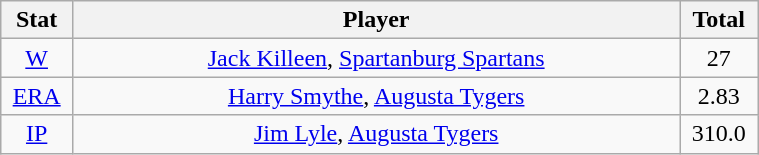<table class="wikitable" width="40%" style="text-align:center;">
<tr>
<th width="5%">Stat</th>
<th width="60%">Player</th>
<th width="5%">Total</th>
</tr>
<tr>
<td><a href='#'>W</a></td>
<td><a href='#'>Jack Killeen</a>, <a href='#'>Spartanburg Spartans</a></td>
<td>27</td>
</tr>
<tr>
<td><a href='#'>ERA</a></td>
<td><a href='#'>Harry Smythe</a>, <a href='#'>Augusta Tygers</a></td>
<td>2.83</td>
</tr>
<tr>
<td><a href='#'>IP</a></td>
<td><a href='#'>Jim Lyle</a>, <a href='#'>Augusta Tygers</a></td>
<td>310.0</td>
</tr>
</table>
